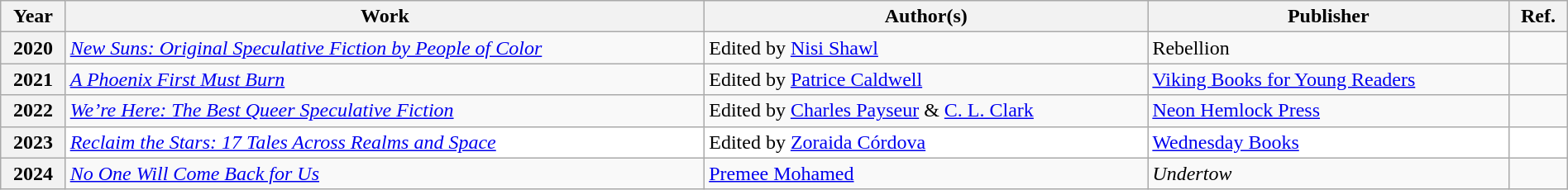<table class="sortable wikitable" width="100%" cellpadding="5" style="margin: 1em auto 1em auto">
<tr>
<th>Year</th>
<th>Work</th>
<th class="unsortable">Author(s)</th>
<th class="unsortable">Publisher</th>
<th>Ref.</th>
</tr>
<tr>
<th>2020</th>
<td><em><a href='#'>New Suns: Original Speculative Fiction by People of Color</a></em></td>
<td>Edited by <a href='#'>Nisi Shawl</a></td>
<td>Rebellion</td>
<td></td>
</tr>
<tr>
<th>2021</th>
<td><em><a href='#'>A Phoenix First Must Burn</a></em></td>
<td>Edited by <a href='#'>Patrice Caldwell</a></td>
<td><a href='#'>Viking Books for Young Readers</a></td>
<td></td>
</tr>
<tr>
<th>2022</th>
<td><em><a href='#'>We’re Here: The Best Queer Speculative Fiction</a></em></td>
<td>Edited by <a href='#'>Charles Payseur</a> & <a href='#'>C. L. Clark</a></td>
<td><a href='#'>Neon Hemlock Press</a></td>
<td></td>
</tr>
<tr style="background:#FFFFFF;">
<th>2023</th>
<td><em><a href='#'>Reclaim the Stars: 17 Tales Across Realms and Space</a></em></td>
<td>Edited by <a href='#'>Zoraida Córdova</a></td>
<td><a href='#'>Wednesday Books</a></td>
<td></td>
</tr>
<tr>
<th>2024</th>
<td><em><a href='#'>No One Will Come Back for Us</a></em></td>
<td><a href='#'>Premee Mohamed</a></td>
<td><em>Undertow</em></td>
<td></td>
</tr>
</table>
